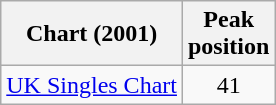<table class="wikitable">
<tr>
<th>Chart (2001)</th>
<th>Peak<br>position</th>
</tr>
<tr>
<td><a href='#'>UK Singles Chart</a></td>
<td style="text-align:center;">41</td>
</tr>
</table>
